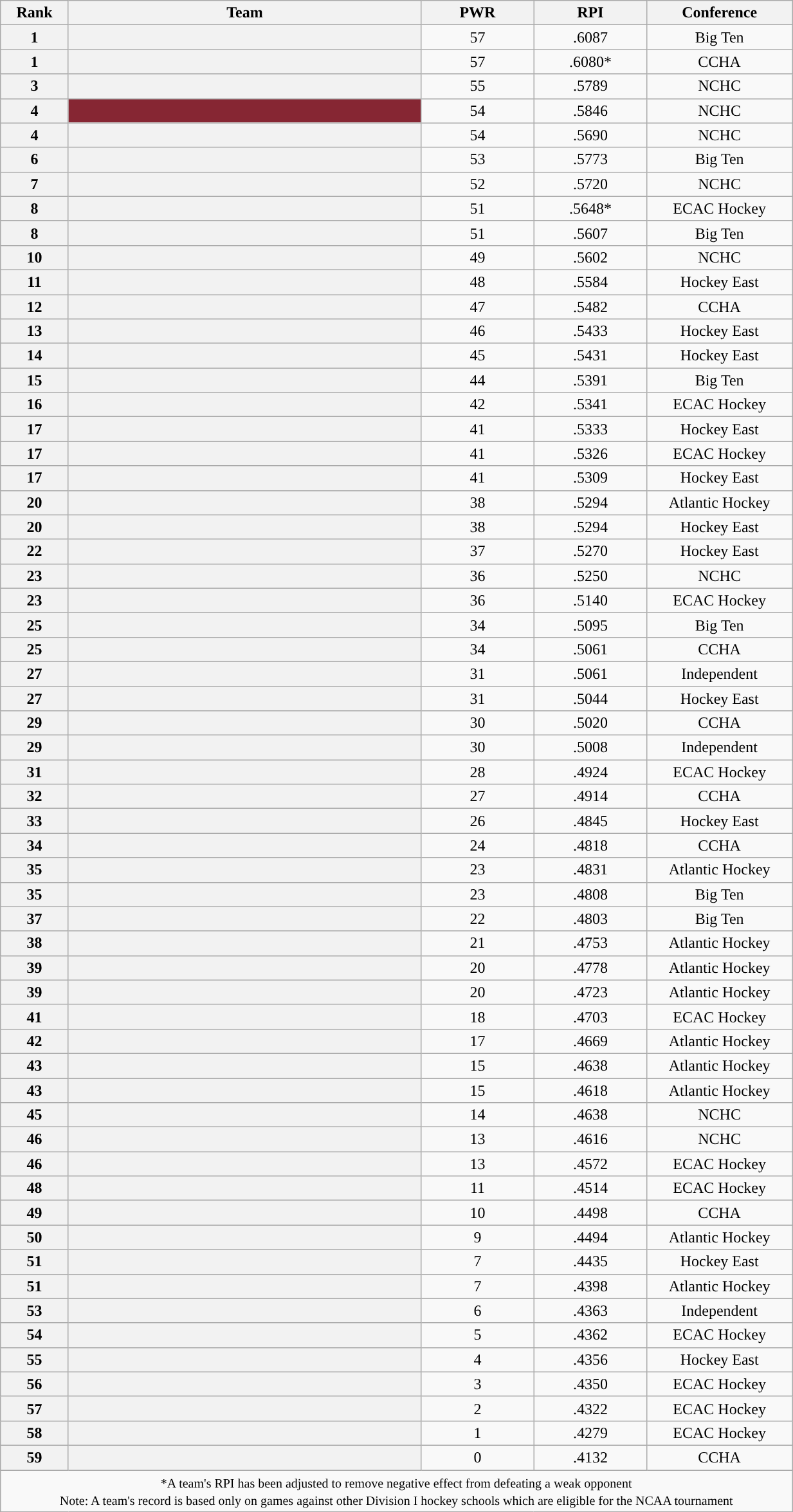<table class="wikitable sortable" style="text-align: center;" width=65%>
<tr>
<th ! width="4%">Rank</th>
<th ! width="25%">Team</th>
<th ! width="8%">PWR</th>
<th ! width="8%">RPI</th>
<th ! width="10%">Conference</th>
</tr>
<tr>
<th>1</th>
<th align=center><strong><a href='#'></a></strong></th>
<td>57</td>
<td>.6087</td>
<td>Big Ten</td>
</tr>
<tr>
<th>1</th>
<th align=center><strong><a href='#'></a></strong></th>
<td>57</td>
<td>.6080*</td>
<td>CCHA</td>
</tr>
<tr>
<th>3</th>
<th align=center><strong><a href='#'></a></strong></th>
<td>55</td>
<td>.5789</td>
<td>NCHC</td>
</tr>
<tr>
<th>4</th>
<th align=center style="color:white; background:#862633; "><strong><a href='#'></a></strong></th>
<td>54</td>
<td>.5846</td>
<td>NCHC</td>
</tr>
<tr>
<th>4</th>
<th align=center><strong><a href='#'></a></strong></th>
<td>54</td>
<td>.5690</td>
<td>NCHC</td>
</tr>
<tr>
<th>6</th>
<th align=center><strong><a href='#'></a></strong></th>
<td>53</td>
<td>.5773</td>
<td>Big Ten</td>
</tr>
<tr>
<th>7</th>
<th align=center><strong><a href='#'></a></strong></th>
<td>52</td>
<td>.5720</td>
<td>NCHC</td>
</tr>
<tr>
<th>8</th>
<th align=center><strong><a href='#'></a></strong></th>
<td>51</td>
<td>.5648*</td>
<td>ECAC Hockey</td>
</tr>
<tr>
<th>8</th>
<th align=center><strong><a href='#'></a></strong></th>
<td>51</td>
<td>.5607</td>
<td>Big Ten</td>
</tr>
<tr>
<th>10</th>
<th align=center><strong><a href='#'></a></strong></th>
<td>49</td>
<td>.5602</td>
<td>NCHC</td>
</tr>
<tr>
<th>11</th>
<th align=center><strong><a href='#'></a></strong></th>
<td>48</td>
<td>.5584</td>
<td>Hockey East</td>
</tr>
<tr>
<th>12</th>
<th align=center><strong><a href='#'></a></strong></th>
<td>47</td>
<td>.5482</td>
<td>CCHA</td>
</tr>
<tr>
<th>13</th>
<th align=center><strong><a href='#'></a></strong></th>
<td>46</td>
<td>.5433</td>
<td>Hockey East</td>
</tr>
<tr>
<th>14</th>
<th align=center><strong><a href='#'></a></strong></th>
<td>45</td>
<td>.5431</td>
<td>Hockey East</td>
</tr>
<tr>
<th>15</th>
<th align=center><strong><a href='#'></a></strong></th>
<td>44</td>
<td>.5391</td>
<td>Big Ten</td>
</tr>
<tr>
<th>16</th>
<th align=center><strong><a href='#'></a></strong></th>
<td>42</td>
<td>.5341</td>
<td>ECAC Hockey</td>
</tr>
<tr>
<th>17</th>
<th align=center><strong><a href='#'></a></strong></th>
<td>41</td>
<td>.5333</td>
<td>Hockey East</td>
</tr>
<tr>
<th>17</th>
<th align=center><strong><a href='#'></a></strong></th>
<td>41</td>
<td>.5326</td>
<td>ECAC Hockey</td>
</tr>
<tr>
<th>17</th>
<th align=center><strong><a href='#'></a></strong></th>
<td>41</td>
<td>.5309</td>
<td>Hockey East</td>
</tr>
<tr>
<th>20</th>
<th align=center><strong><a href='#'></a></strong></th>
<td>38</td>
<td>.5294</td>
<td>Atlantic Hockey</td>
</tr>
<tr>
<th>20</th>
<th align=center><strong><a href='#'></a></strong></th>
<td>38</td>
<td>.5294</td>
<td>Hockey East</td>
</tr>
<tr>
<th>22</th>
<th align=center><strong><a href='#'></a></strong></th>
<td>37</td>
<td>.5270</td>
<td>Hockey East</td>
</tr>
<tr>
<th>23</th>
<th align=center><strong><a href='#'></a></strong></th>
<td>36</td>
<td>.5250</td>
<td>NCHC</td>
</tr>
<tr>
<th>23</th>
<th align=center><strong><a href='#'></a></strong></th>
<td>36</td>
<td>.5140</td>
<td>ECAC Hockey</td>
</tr>
<tr>
<th>25</th>
<th align=center><strong><a href='#'></a></strong></th>
<td>34</td>
<td>.5095</td>
<td>Big Ten</td>
</tr>
<tr>
<th>25</th>
<th align=center><strong><a href='#'></a></strong></th>
<td>34</td>
<td>.5061</td>
<td>CCHA</td>
</tr>
<tr>
<th>27</th>
<th align=center><strong><a href='#'></a></strong></th>
<td>31</td>
<td>.5061</td>
<td>Independent</td>
</tr>
<tr>
<th>27</th>
<th align=center><strong><a href='#'></a></strong></th>
<td>31</td>
<td>.5044</td>
<td>Hockey East</td>
</tr>
<tr>
<th>29</th>
<th align=center><strong><a href='#'></a></strong></th>
<td>30</td>
<td>.5020</td>
<td>CCHA</td>
</tr>
<tr>
<th>29</th>
<th align=center><strong><a href='#'></a></strong></th>
<td>30</td>
<td>.5008</td>
<td>Independent</td>
</tr>
<tr>
<th>31</th>
<th align=center><strong><a href='#'></a></strong></th>
<td>28</td>
<td>.4924</td>
<td>ECAC Hockey</td>
</tr>
<tr>
<th>32</th>
<th align=center><strong><a href='#'></a></strong></th>
<td>27</td>
<td>.4914</td>
<td>CCHA</td>
</tr>
<tr>
<th>33</th>
<th align=center><strong><a href='#'></a></strong></th>
<td>26</td>
<td>.4845</td>
<td>Hockey East</td>
</tr>
<tr>
<th>34</th>
<th align=center><strong><a href='#'></a></strong></th>
<td>24</td>
<td>.4818</td>
<td>CCHA</td>
</tr>
<tr>
<th>35</th>
<th align=center><strong><a href='#'></a></strong></th>
<td>23</td>
<td>.4831</td>
<td>Atlantic Hockey</td>
</tr>
<tr>
<th>35</th>
<th align=center><strong><a href='#'></a></strong></th>
<td>23</td>
<td>.4808</td>
<td>Big Ten</td>
</tr>
<tr>
<th>37</th>
<th align=center><strong><a href='#'></a></strong></th>
<td>22</td>
<td>.4803</td>
<td>Big Ten</td>
</tr>
<tr>
<th>38</th>
<th align=center><strong><a href='#'></a></strong></th>
<td>21</td>
<td>.4753</td>
<td>Atlantic Hockey</td>
</tr>
<tr>
<th>39</th>
<th align=center><strong><a href='#'></a></strong></th>
<td>20</td>
<td>.4778</td>
<td>Atlantic Hockey</td>
</tr>
<tr>
<th>39</th>
<th align=center><strong><a href='#'></a></strong></th>
<td>20</td>
<td>.4723</td>
<td>Atlantic Hockey</td>
</tr>
<tr>
<th>41</th>
<th align=center><strong><a href='#'></a></strong></th>
<td>18</td>
<td>.4703</td>
<td>ECAC Hockey</td>
</tr>
<tr>
<th>42</th>
<th align=center><strong><a href='#'></a></strong></th>
<td>17</td>
<td>.4669</td>
<td>Atlantic Hockey</td>
</tr>
<tr>
<th>43</th>
<th align=center><strong><a href='#'></a></strong></th>
<td>15</td>
<td>.4638</td>
<td>Atlantic Hockey</td>
</tr>
<tr>
<th>43</th>
<th align=center><strong><a href='#'></a></strong></th>
<td>15</td>
<td>.4618</td>
<td>Atlantic Hockey</td>
</tr>
<tr>
<th>45</th>
<th align=center><strong><a href='#'></a></strong></th>
<td>14</td>
<td>.4638</td>
<td>NCHC</td>
</tr>
<tr>
<th>46</th>
<th align=center><strong><a href='#'></a></strong></th>
<td>13</td>
<td>.4616</td>
<td>NCHC</td>
</tr>
<tr>
<th>46</th>
<th align=center><strong><a href='#'></a></strong></th>
<td>13</td>
<td>.4572</td>
<td>ECAC Hockey</td>
</tr>
<tr>
<th>48</th>
<th align=center><strong><a href='#'></a></strong></th>
<td>11</td>
<td>.4514</td>
<td>ECAC Hockey</td>
</tr>
<tr>
<th>49</th>
<th align=center><strong><a href='#'></a></strong></th>
<td>10</td>
<td>.4498</td>
<td>CCHA</td>
</tr>
<tr>
<th>50</th>
<th align=center><strong><a href='#'></a></strong></th>
<td>9</td>
<td>.4494</td>
<td>Atlantic Hockey</td>
</tr>
<tr>
<th>51</th>
<th align=center><strong><a href='#'></a></strong></th>
<td>7</td>
<td>.4435</td>
<td>Hockey East</td>
</tr>
<tr>
<th>51</th>
<th align=center><strong><a href='#'></a></strong></th>
<td>7</td>
<td>.4398</td>
<td>Atlantic Hockey</td>
</tr>
<tr>
<th>53</th>
<th align=center><strong><a href='#'></a></strong></th>
<td>6</td>
<td>.4363</td>
<td>Independent</td>
</tr>
<tr>
<th>54</th>
<th align=center><strong><a href='#'></a></strong></th>
<td>5</td>
<td>.4362</td>
<td>ECAC Hockey</td>
</tr>
<tr>
<th>55</th>
<th align=center><strong><a href='#'></a></strong></th>
<td>4</td>
<td>.4356</td>
<td>Hockey East</td>
</tr>
<tr>
<th>56</th>
<th align=center><strong><a href='#'></a></strong></th>
<td>3</td>
<td>.4350</td>
<td>ECAC Hockey</td>
</tr>
<tr>
<th>57</th>
<th align=center><strong><a href='#'></a></strong></th>
<td>2</td>
<td>.4322</td>
<td>ECAC Hockey</td>
</tr>
<tr>
<th>58</th>
<th align=center><strong><a href='#'></a></strong></th>
<td>1</td>
<td>.4279</td>
<td>ECAC Hockey</td>
</tr>
<tr>
<th>59</th>
<th align=center><strong><a href='#'></a></strong></th>
<td>0</td>
<td>.4132</td>
<td>CCHA</td>
</tr>
<tr class="sortbottom">
<td colspan=5 style="text-align:center;"><small> *A team's RPI has been adjusted to remove negative effect from defeating a weak opponent <br> Note: A team's record is based only on games against other Division I hockey schools which are eligible for the NCAA tournament</small></td>
</tr>
</table>
